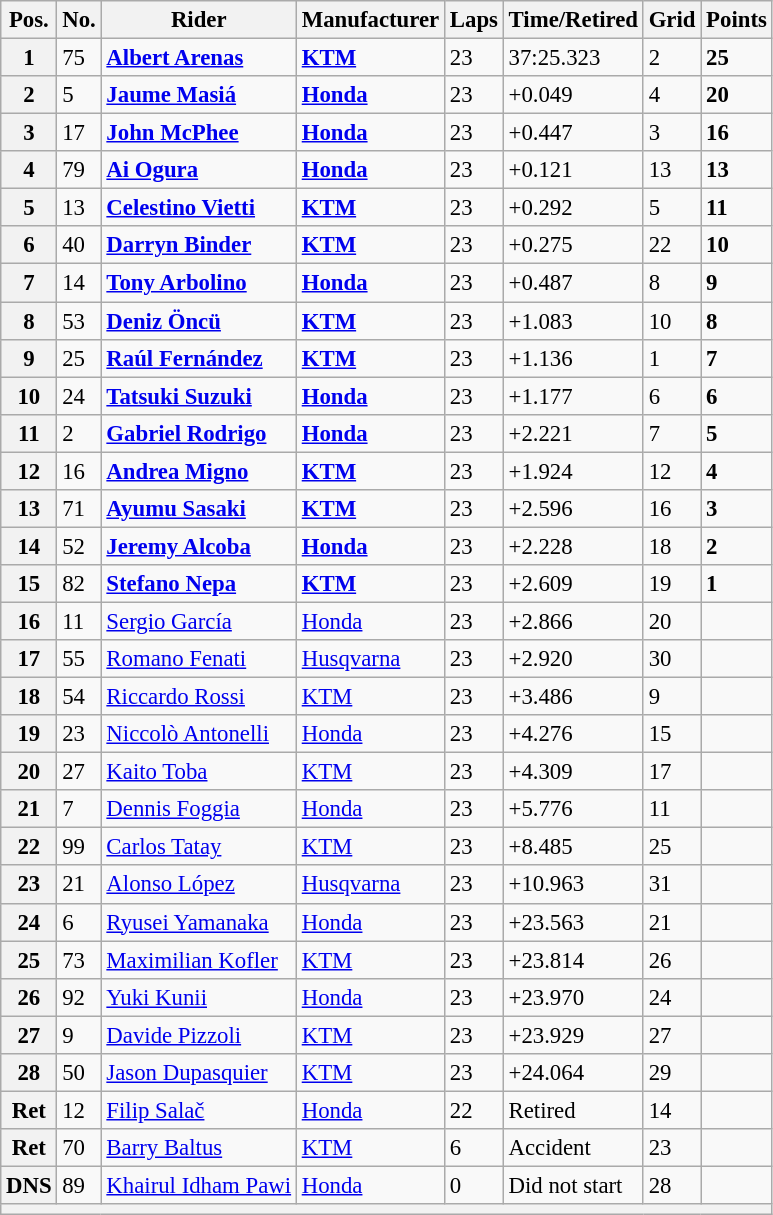<table class="wikitable" style="font-size: 95%;">
<tr>
<th>Pos.</th>
<th>No.</th>
<th>Rider</th>
<th>Manufacturer</th>
<th>Laps</th>
<th>Time/Retired</th>
<th>Grid</th>
<th>Points</th>
</tr>
<tr>
<th>1</th>
<td>75</td>
<td> <strong><a href='#'>Albert Arenas</a></strong></td>
<td><strong><a href='#'>KTM</a></strong></td>
<td>23</td>
<td>37:25.323</td>
<td>2</td>
<td><strong>25</strong></td>
</tr>
<tr>
<th>2</th>
<td>5</td>
<td> <strong><a href='#'>Jaume Masiá</a></strong></td>
<td><strong><a href='#'>Honda</a></strong></td>
<td>23</td>
<td>+0.049</td>
<td>4</td>
<td><strong>20</strong></td>
</tr>
<tr>
<th>3</th>
<td>17</td>
<td> <strong><a href='#'>John McPhee</a></strong></td>
<td><strong><a href='#'>Honda</a></strong></td>
<td>23</td>
<td>+0.447</td>
<td>3</td>
<td><strong>16</strong></td>
</tr>
<tr>
<th>4</th>
<td>79</td>
<td> <strong><a href='#'>Ai Ogura</a></strong></td>
<td><strong><a href='#'>Honda</a></strong></td>
<td>23</td>
<td>+0.121</td>
<td>13</td>
<td><strong>13</strong></td>
</tr>
<tr>
<th>5</th>
<td>13</td>
<td> <strong><a href='#'>Celestino Vietti</a></strong></td>
<td><strong><a href='#'>KTM</a></strong></td>
<td>23</td>
<td>+0.292</td>
<td>5</td>
<td><strong>11</strong></td>
</tr>
<tr>
<th>6</th>
<td>40</td>
<td> <strong><a href='#'>Darryn Binder</a></strong></td>
<td><strong><a href='#'>KTM</a></strong></td>
<td>23</td>
<td>+0.275</td>
<td>22</td>
<td><strong>10</strong></td>
</tr>
<tr>
<th>7</th>
<td>14</td>
<td> <strong><a href='#'>Tony Arbolino</a></strong></td>
<td><strong><a href='#'>Honda</a></strong></td>
<td>23</td>
<td>+0.487</td>
<td>8</td>
<td><strong>9</strong></td>
</tr>
<tr>
<th>8</th>
<td>53</td>
<td> <strong><a href='#'>Deniz Öncü</a></strong></td>
<td><strong><a href='#'>KTM</a></strong></td>
<td>23</td>
<td>+1.083</td>
<td>10</td>
<td><strong>8</strong></td>
</tr>
<tr>
<th>9</th>
<td>25</td>
<td> <strong><a href='#'>Raúl Fernández</a></strong></td>
<td><strong><a href='#'>KTM</a></strong></td>
<td>23</td>
<td>+1.136</td>
<td>1</td>
<td><strong>7</strong></td>
</tr>
<tr>
<th>10</th>
<td>24</td>
<td> <strong><a href='#'>Tatsuki Suzuki</a></strong></td>
<td><strong><a href='#'>Honda</a></strong></td>
<td>23</td>
<td>+1.177</td>
<td>6</td>
<td><strong>6</strong></td>
</tr>
<tr>
<th>11</th>
<td>2</td>
<td> <strong><a href='#'>Gabriel Rodrigo</a></strong></td>
<td><strong><a href='#'>Honda</a></strong></td>
<td>23</td>
<td>+2.221</td>
<td>7</td>
<td><strong>5</strong></td>
</tr>
<tr>
<th>12</th>
<td>16</td>
<td> <strong><a href='#'>Andrea Migno</a></strong></td>
<td><strong><a href='#'>KTM</a></strong></td>
<td>23</td>
<td>+1.924</td>
<td>12</td>
<td><strong>4</strong></td>
</tr>
<tr>
<th>13</th>
<td>71</td>
<td> <strong><a href='#'>Ayumu Sasaki</a></strong></td>
<td><strong><a href='#'>KTM</a></strong></td>
<td>23</td>
<td>+2.596</td>
<td>16</td>
<td><strong>3</strong></td>
</tr>
<tr>
<th>14</th>
<td>52</td>
<td> <strong><a href='#'>Jeremy Alcoba</a></strong></td>
<td><strong><a href='#'>Honda</a></strong></td>
<td>23</td>
<td>+2.228</td>
<td>18</td>
<td><strong>2</strong></td>
</tr>
<tr>
<th>15</th>
<td>82</td>
<td> <strong><a href='#'>Stefano Nepa</a></strong></td>
<td><strong><a href='#'>KTM</a></strong></td>
<td>23</td>
<td>+2.609</td>
<td>19</td>
<td><strong>1</strong></td>
</tr>
<tr>
<th>16</th>
<td>11</td>
<td> <a href='#'>Sergio García</a></td>
<td><a href='#'>Honda</a></td>
<td>23</td>
<td>+2.866</td>
<td>20</td>
<td></td>
</tr>
<tr>
<th>17</th>
<td>55</td>
<td> <a href='#'>Romano Fenati</a></td>
<td><a href='#'>Husqvarna</a></td>
<td>23</td>
<td>+2.920</td>
<td>30</td>
<td></td>
</tr>
<tr>
<th>18</th>
<td>54</td>
<td> <a href='#'>Riccardo Rossi</a></td>
<td><a href='#'>KTM</a></td>
<td>23</td>
<td>+3.486</td>
<td>9</td>
<td></td>
</tr>
<tr>
<th>19</th>
<td>23</td>
<td> <a href='#'>Niccolò Antonelli</a></td>
<td><a href='#'>Honda</a></td>
<td>23</td>
<td>+4.276</td>
<td>15</td>
<td></td>
</tr>
<tr>
<th>20</th>
<td>27</td>
<td> <a href='#'>Kaito Toba</a></td>
<td><a href='#'>KTM</a></td>
<td>23</td>
<td>+4.309</td>
<td>17</td>
<td></td>
</tr>
<tr>
<th>21</th>
<td>7</td>
<td> <a href='#'>Dennis Foggia</a></td>
<td><a href='#'>Honda</a></td>
<td>23</td>
<td>+5.776</td>
<td>11</td>
<td></td>
</tr>
<tr>
<th>22</th>
<td>99</td>
<td> <a href='#'>Carlos Tatay</a></td>
<td><a href='#'>KTM</a></td>
<td>23</td>
<td>+8.485</td>
<td>25</td>
<td></td>
</tr>
<tr>
<th>23</th>
<td>21</td>
<td> <a href='#'>Alonso López</a></td>
<td><a href='#'>Husqvarna</a></td>
<td>23</td>
<td>+10.963</td>
<td>31</td>
<td></td>
</tr>
<tr>
<th>24</th>
<td>6</td>
<td> <a href='#'>Ryusei Yamanaka</a></td>
<td><a href='#'>Honda</a></td>
<td>23</td>
<td>+23.563</td>
<td>21</td>
<td></td>
</tr>
<tr>
<th>25</th>
<td>73</td>
<td> <a href='#'>Maximilian Kofler</a></td>
<td><a href='#'>KTM</a></td>
<td>23</td>
<td>+23.814</td>
<td>26</td>
<td></td>
</tr>
<tr>
<th>26</th>
<td>92</td>
<td> <a href='#'>Yuki Kunii</a></td>
<td><a href='#'>Honda</a></td>
<td>23</td>
<td>+23.970</td>
<td>24</td>
<td></td>
</tr>
<tr>
<th>27</th>
<td>9</td>
<td> <a href='#'>Davide Pizzoli</a></td>
<td><a href='#'>KTM</a></td>
<td>23</td>
<td>+23.929</td>
<td>27</td>
<td></td>
</tr>
<tr>
<th>28</th>
<td>50</td>
<td> <a href='#'>Jason Dupasquier</a></td>
<td><a href='#'>KTM</a></td>
<td>23</td>
<td>+24.064</td>
<td>29</td>
<td></td>
</tr>
<tr>
<th>Ret</th>
<td>12</td>
<td> <a href='#'>Filip Salač</a></td>
<td><a href='#'>Honda</a></td>
<td>22</td>
<td>Retired</td>
<td>14</td>
<td></td>
</tr>
<tr>
<th>Ret</th>
<td>70</td>
<td> <a href='#'>Barry Baltus</a></td>
<td><a href='#'>KTM</a></td>
<td>6</td>
<td>Accident</td>
<td>23</td>
<td></td>
</tr>
<tr>
<th>DNS</th>
<td>89</td>
<td> <a href='#'>Khairul Idham Pawi</a></td>
<td><a href='#'>Honda</a></td>
<td>0</td>
<td>Did not start</td>
<td>28</td>
<td></td>
</tr>
<tr>
<th colspan=8></th>
</tr>
</table>
